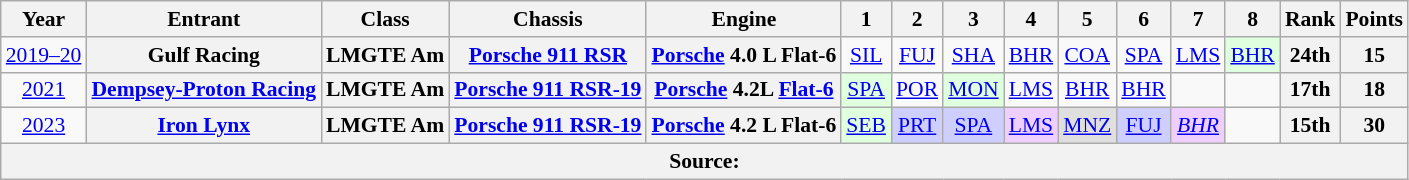<table class="wikitable" style="text-align:center; font-size:90%">
<tr>
<th>Year</th>
<th>Entrant</th>
<th>Class</th>
<th>Chassis</th>
<th>Engine</th>
<th>1</th>
<th>2</th>
<th>3</th>
<th>4</th>
<th>5</th>
<th>6</th>
<th>7</th>
<th>8</th>
<th>Rank</th>
<th>Points</th>
</tr>
<tr>
<td><a href='#'>2019–20</a></td>
<th>Gulf Racing</th>
<th>LMGTE Am</th>
<th><a href='#'>Porsche 911 RSR</a></th>
<th><a href='#'>Porsche</a> 4.0 L Flat-6</th>
<td style="background:#;"><a href='#'>SIL</a></td>
<td style="background:#;"><a href='#'>FUJ</a></td>
<td style="background:#;"><a href='#'>SHA</a></td>
<td style="background:#;"><a href='#'>BHR</a></td>
<td style="background:#;"><a href='#'>COA</a></td>
<td style="background:#;"><a href='#'>SPA</a></td>
<td style="background:#;"><a href='#'>LMS</a></td>
<td style="background:#DFFFDF;"><a href='#'>BHR</a><br></td>
<th>24th</th>
<th>15</th>
</tr>
<tr>
<td><a href='#'>2021</a></td>
<th><a href='#'>Dempsey-Proton Racing</a></th>
<th>LMGTE Am</th>
<th><a href='#'>Porsche 911 RSR-19</a></th>
<th><a href='#'>Porsche</a> 4.2L <a href='#'>Flat-6</a></th>
<td style="background:#DFFFDF;"><a href='#'>SPA</a><br></td>
<td style="background:#;"><a href='#'>POR</a></td>
<td style="background:#DFFFDF;"><a href='#'>MON</a><br></td>
<td style="background:#;"><a href='#'>LMS</a></td>
<td style="background:#;"><a href='#'>BHR</a></td>
<td style="background:#;"><a href='#'>BHR</a></td>
<td></td>
<td></td>
<th>17th</th>
<th>18</th>
</tr>
<tr>
<td><a href='#'>2023</a></td>
<th><a href='#'>Iron Lynx</a></th>
<th>LMGTE Am</th>
<th><a href='#'>Porsche 911 RSR-19</a></th>
<th><a href='#'>Porsche</a> 4.2 L Flat-6</th>
<td style="background:#DFFFDF;"><a href='#'>SEB</a><br></td>
<td style="background:#CFCFFF;"><a href='#'>PRT</a><br></td>
<td style="background:#CFCFFF;"><a href='#'>SPA</a><br></td>
<td style="background:#EFCFFF;"><a href='#'>LMS</a><br></td>
<td style="background:#DFDFDF;"><a href='#'>MNZ</a><br></td>
<td style="background:#CFCFFF;"><a href='#'>FUJ</a><br></td>
<td style="background:#EFCFFF;"><em><a href='#'>BHR</a></em><br></td>
<td></td>
<th>15th</th>
<th>30</th>
</tr>
<tr>
<th colspan="15">Source:</th>
</tr>
</table>
